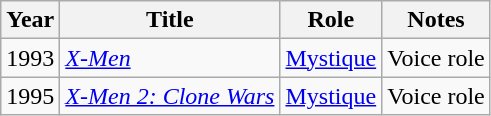<table class="wikitable">
<tr>
<th>Year</th>
<th>Title</th>
<th>Role</th>
<th>Notes</th>
</tr>
<tr>
<td>1993</td>
<td><em><a href='#'>X-Men</a></em></td>
<td><a href='#'>Mystique</a></td>
<td>Voice role</td>
</tr>
<tr>
<td>1995</td>
<td><em><a href='#'>X-Men 2: Clone Wars</a></em></td>
<td><a href='#'>Mystique</a></td>
<td>Voice role</td>
</tr>
</table>
